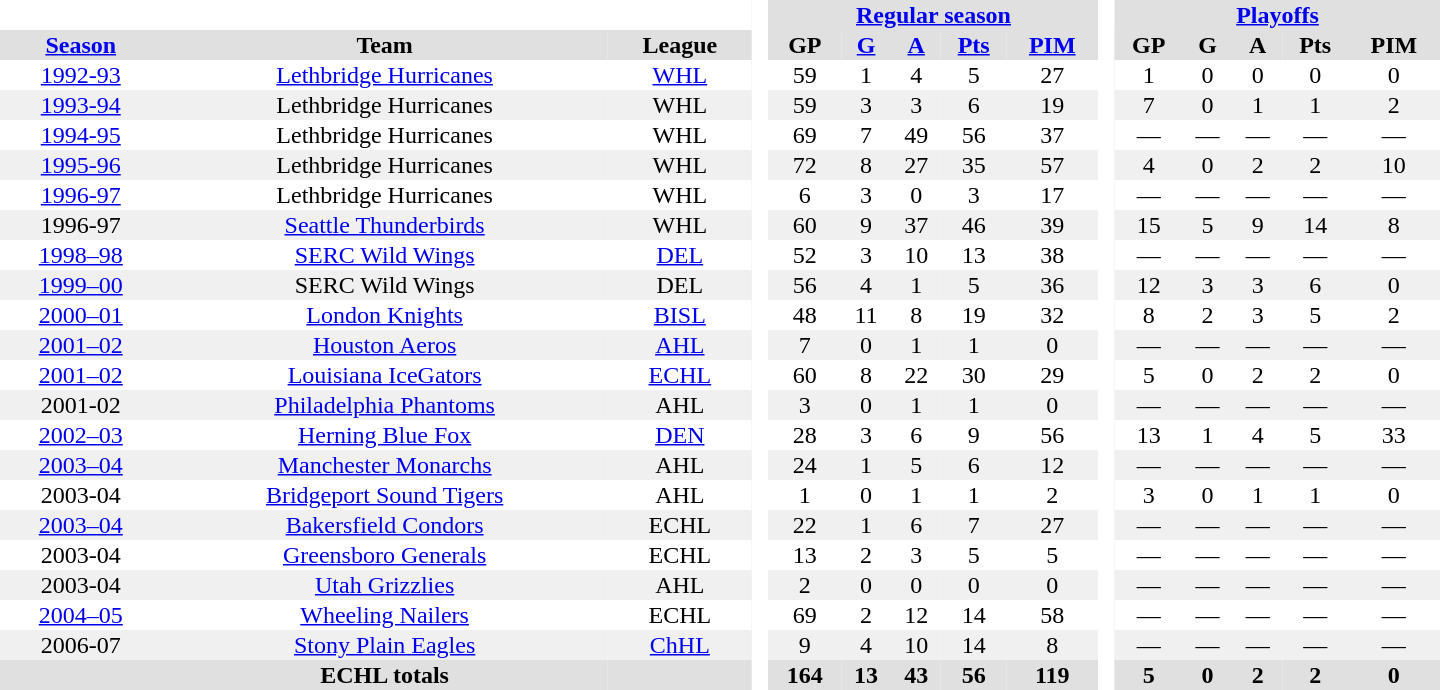<table border="0" cellpadding="1" cellspacing="0" style="text-align:center; width:60em;">
<tr style="background:#e0e0e0;">
<th colspan="3"  bgcolor="#ffffff"> </th>
<th rowspan="100" bgcolor="#ffffff"> </th>
<th colspan="5"><a href='#'>Regular season</a></th>
<th rowspan="100" bgcolor="#ffffff"> </th>
<th colspan="5"><a href='#'>Playoffs</a></th>
</tr>
<tr style="background:#e0e0e0;">
<th><a href='#'>Season</a></th>
<th>Team</th>
<th>League</th>
<th>GP</th>
<th><a href='#'>G</a></th>
<th><a href='#'>A</a></th>
<th><a href='#'>Pts</a></th>
<th><a href='#'>PIM</a></th>
<th>GP</th>
<th>G</th>
<th>A</th>
<th>Pts</th>
<th>PIM</th>
</tr>
<tr>
<td><a href='#'>1992-93</a></td>
<td><a href='#'>Lethbridge Hurricanes</a></td>
<td><a href='#'>WHL</a></td>
<td>59</td>
<td>1</td>
<td>4</td>
<td>5</td>
<td>27</td>
<td>1</td>
<td>0</td>
<td>0</td>
<td>0</td>
<td>0</td>
</tr>
<tr style="background:#f0f0f0;">
<td><a href='#'>1993-94</a></td>
<td>Lethbridge Hurricanes</td>
<td>WHL</td>
<td>59</td>
<td>3</td>
<td>3</td>
<td>6</td>
<td>19</td>
<td>7</td>
<td>0</td>
<td>1</td>
<td>1</td>
<td>2</td>
</tr>
<tr>
<td><a href='#'>1994-95</a></td>
<td>Lethbridge Hurricanes</td>
<td>WHL</td>
<td>69</td>
<td>7</td>
<td>49</td>
<td>56</td>
<td>37</td>
<td>—</td>
<td>—</td>
<td>—</td>
<td>—</td>
<td>—</td>
</tr>
<tr style="background:#f0f0f0;">
<td><a href='#'>1995-96</a></td>
<td>Lethbridge Hurricanes</td>
<td>WHL</td>
<td>72</td>
<td>8</td>
<td>27</td>
<td>35</td>
<td>57</td>
<td>4</td>
<td>0</td>
<td>2</td>
<td>2</td>
<td>10</td>
</tr>
<tr>
<td><a href='#'>1996-97</a></td>
<td>Lethbridge Hurricanes</td>
<td>WHL</td>
<td>6</td>
<td>3</td>
<td>0</td>
<td>3</td>
<td>17</td>
<td>—</td>
<td>—</td>
<td>—</td>
<td>—</td>
<td>—</td>
</tr>
<tr style="background:#f0f0f0;">
<td>1996-97</td>
<td><a href='#'>Seattle Thunderbirds</a></td>
<td>WHL</td>
<td>60</td>
<td>9</td>
<td>37</td>
<td>46</td>
<td>39</td>
<td>15</td>
<td>5</td>
<td>9</td>
<td>14</td>
<td>8</td>
</tr>
<tr>
<td><a href='#'>1998–98</a></td>
<td><a href='#'>SERC Wild Wings</a></td>
<td><a href='#'>DEL</a></td>
<td>52</td>
<td>3</td>
<td>10</td>
<td>13</td>
<td>38</td>
<td>—</td>
<td>—</td>
<td>—</td>
<td>—</td>
<td>—</td>
</tr>
<tr style="background:#f0f0f0;">
<td><a href='#'>1999–00</a></td>
<td>SERC Wild Wings</td>
<td>DEL</td>
<td>56</td>
<td>4</td>
<td>1</td>
<td>5</td>
<td>36</td>
<td>12</td>
<td>3</td>
<td>3</td>
<td>6</td>
<td>0</td>
</tr>
<tr>
<td><a href='#'>2000–01</a></td>
<td><a href='#'>London Knights</a></td>
<td><a href='#'>BISL</a></td>
<td>48</td>
<td>11</td>
<td>8</td>
<td>19</td>
<td>32</td>
<td>8</td>
<td>2</td>
<td>3</td>
<td>5</td>
<td>2</td>
</tr>
<tr style="background:#f0f0f0;">
<td><a href='#'>2001–02</a></td>
<td><a href='#'>Houston Aeros</a></td>
<td><a href='#'>AHL</a></td>
<td>7</td>
<td>0</td>
<td>1</td>
<td>1</td>
<td>0</td>
<td>—</td>
<td>—</td>
<td>—</td>
<td>—</td>
<td>—</td>
</tr>
<tr>
<td><a href='#'>2001–02</a></td>
<td><a href='#'>Louisiana IceGators</a></td>
<td><a href='#'>ECHL</a></td>
<td>60</td>
<td>8</td>
<td>22</td>
<td>30</td>
<td>29</td>
<td>5</td>
<td>0</td>
<td>2</td>
<td>2</td>
<td>0</td>
</tr>
<tr style="background:#f0f0f0;">
<td>2001-02</td>
<td><a href='#'>Philadelphia Phantoms</a></td>
<td>AHL</td>
<td>3</td>
<td>0</td>
<td>1</td>
<td>1</td>
<td>0</td>
<td>—</td>
<td>—</td>
<td>—</td>
<td>—</td>
<td>—</td>
</tr>
<tr>
<td><a href='#'>2002–03</a></td>
<td><a href='#'>Herning Blue Fox</a></td>
<td><a href='#'>DEN</a></td>
<td>28</td>
<td>3</td>
<td>6</td>
<td>9</td>
<td>56</td>
<td>13</td>
<td>1</td>
<td>4</td>
<td>5</td>
<td>33</td>
</tr>
<tr style="background:#f0f0f0;">
<td><a href='#'>2003–04</a></td>
<td><a href='#'>Manchester Monarchs</a></td>
<td>AHL</td>
<td>24</td>
<td>1</td>
<td>5</td>
<td>6</td>
<td>12</td>
<td>—</td>
<td>—</td>
<td>—</td>
<td>—</td>
<td>—</td>
</tr>
<tr>
<td>2003-04</td>
<td><a href='#'>Bridgeport Sound Tigers</a></td>
<td>AHL</td>
<td>1</td>
<td>0</td>
<td>1</td>
<td>1</td>
<td>2</td>
<td>3</td>
<td>0</td>
<td>1</td>
<td>1</td>
<td>0</td>
</tr>
<tr style="background:#f0f0f0;">
<td><a href='#'>2003–04</a></td>
<td><a href='#'>Bakersfield Condors</a></td>
<td>ECHL</td>
<td>22</td>
<td>1</td>
<td>6</td>
<td>7</td>
<td>27</td>
<td>—</td>
<td>—</td>
<td>—</td>
<td>—</td>
<td>—</td>
</tr>
<tr>
<td>2003-04</td>
<td><a href='#'>Greensboro Generals</a></td>
<td>ECHL</td>
<td>13</td>
<td>2</td>
<td>3</td>
<td>5</td>
<td>5</td>
<td>—</td>
<td>—</td>
<td>—</td>
<td>—</td>
<td>—</td>
</tr>
<tr style="background:#f0f0f0;">
<td>2003-04</td>
<td><a href='#'>Utah Grizzlies</a></td>
<td>AHL</td>
<td>2</td>
<td>0</td>
<td>0</td>
<td>0</td>
<td>0</td>
<td>—</td>
<td>—</td>
<td>—</td>
<td>—</td>
<td>—</td>
</tr>
<tr>
<td><a href='#'>2004–05</a></td>
<td><a href='#'>Wheeling Nailers</a></td>
<td>ECHL</td>
<td>69</td>
<td>2</td>
<td>12</td>
<td>14</td>
<td>58</td>
<td>—</td>
<td>—</td>
<td>—</td>
<td>—</td>
<td>—</td>
</tr>
<tr style="background:#f0f0f0;">
<td>2006-07</td>
<td><a href='#'>Stony Plain Eagles</a></td>
<td><a href='#'>ChHL</a></td>
<td>9</td>
<td>4</td>
<td>10</td>
<td>14</td>
<td>8</td>
<td>—</td>
<td>—</td>
<td>—</td>
<td>—</td>
<td>—</td>
</tr>
<tr bgcolor="#e0e0e0">
<td></td>
<td><strong>ECHL totals</strong></td>
<td></td>
<td><strong>164</strong></td>
<td><strong>13</strong></td>
<td><strong>43</strong></td>
<td><strong>56</strong></td>
<td><strong>119</strong></td>
<td><strong>5</strong></td>
<td><strong>0</strong></td>
<td><strong>2</strong></td>
<td><strong>2</strong></td>
<td><strong>0</strong></td>
</tr>
</table>
